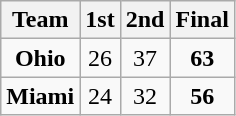<table class="wikitable" style="text-align:center">
<tr>
<th>Team</th>
<th>1st</th>
<th>2nd</th>
<th>Final</th>
</tr>
<tr>
<td><strong>Ohio</strong></td>
<td>26</td>
<td>37</td>
<td><strong>63</strong></td>
</tr>
<tr>
<td><strong>Miami</strong></td>
<td>24</td>
<td>32</td>
<td><strong>56</strong></td>
</tr>
</table>
